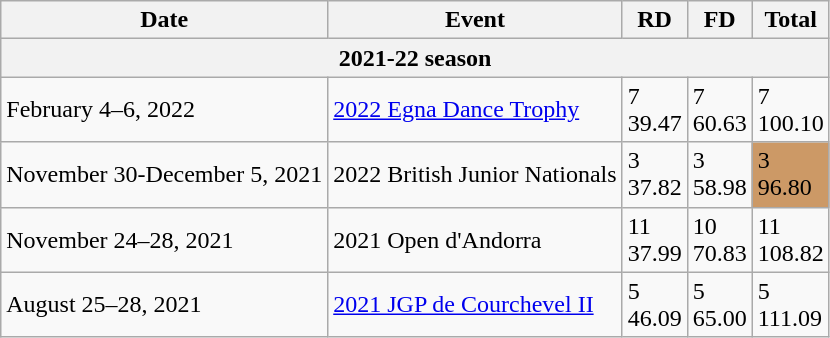<table class="wikitable">
<tr>
<th>Date</th>
<th>Event</th>
<th>RD</th>
<th>FD</th>
<th>Total</th>
</tr>
<tr>
<th colspan="5"><strong>2021-22 season</strong></th>
</tr>
<tr>
<td>February 4–6, 2022</td>
<td><a href='#'>2022 Egna Dance Trophy</a></td>
<td>7<br>39.47</td>
<td>7<br>60.63</td>
<td>7<br>100.10</td>
</tr>
<tr>
<td>November 30-December 5, 2021</td>
<td>2022 British Junior Nationals</td>
<td>3<br>37.82</td>
<td>3<br>58.98</td>
<td bgcolor=cc9966>3<br>96.80</td>
</tr>
<tr>
<td>November 24–28, 2021</td>
<td>2021 Open d'Andorra</td>
<td>11<br>37.99</td>
<td>10<br>70.83</td>
<td>11<br>108.82</td>
</tr>
<tr>
<td>August 25–28, 2021</td>
<td><a href='#'>2021 JGP de Courchevel II</a></td>
<td>5<br>46.09</td>
<td>5<br>65.00</td>
<td>5<br>111.09</td>
</tr>
</table>
